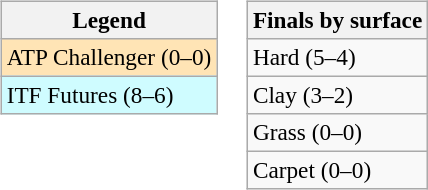<table>
<tr valign=top>
<td><br><table class=wikitable style=font-size:97%>
<tr>
<th>Legend</th>
</tr>
<tr bgcolor=moccasin>
<td>ATP Challenger (0–0)</td>
</tr>
<tr bgcolor=cffcff>
<td>ITF Futures (8–6)</td>
</tr>
</table>
</td>
<td><br><table class=wikitable style=font-size:97%>
<tr>
<th>Finals by surface</th>
</tr>
<tr>
<td>Hard (5–4)</td>
</tr>
<tr>
<td>Clay (3–2)</td>
</tr>
<tr>
<td>Grass (0–0)</td>
</tr>
<tr>
<td>Carpet (0–0)</td>
</tr>
</table>
</td>
</tr>
</table>
